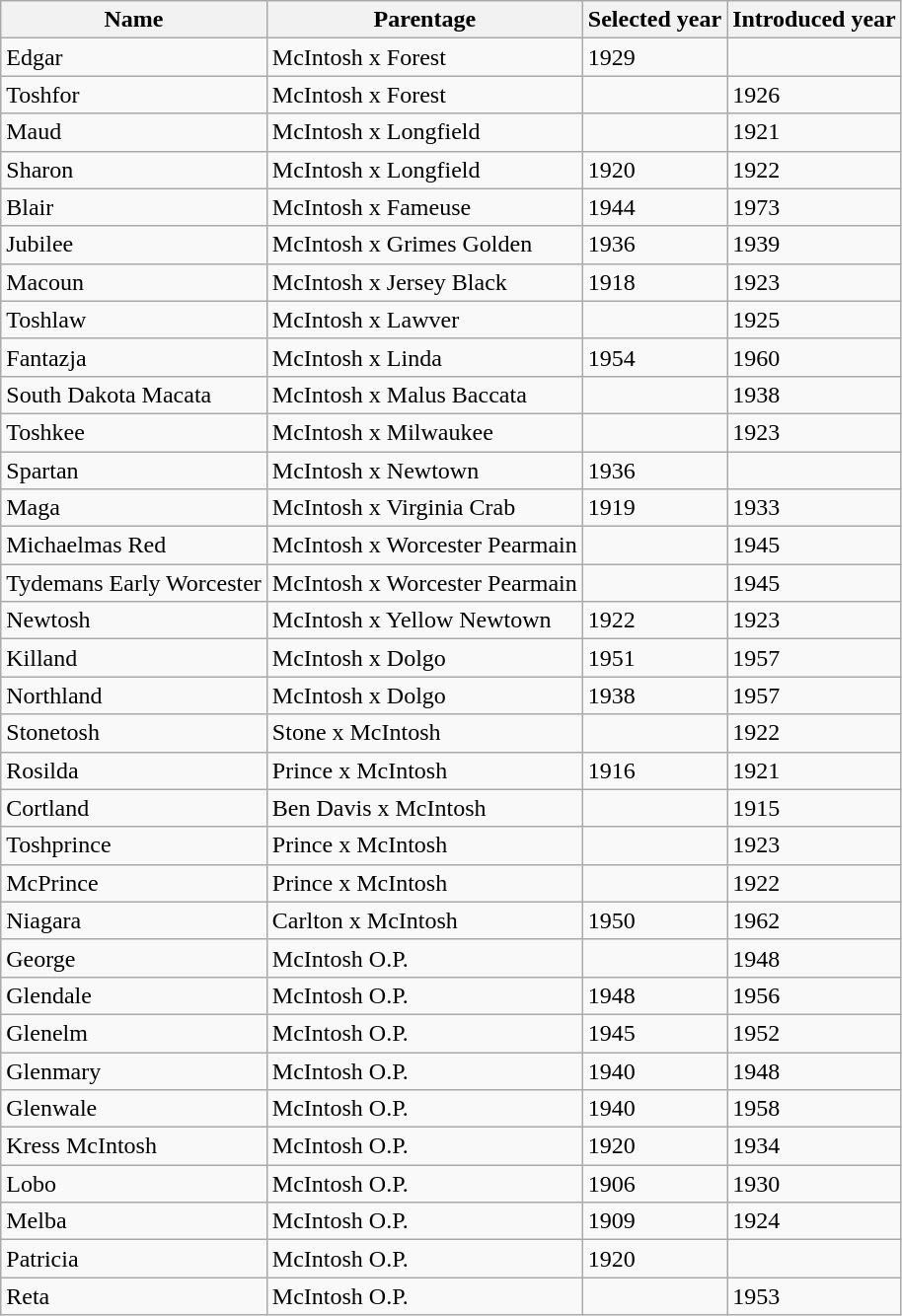<table class="wikitable">
<tr>
<th>Name</th>
<th>Parentage</th>
<th>Selected year</th>
<th>Introduced year</th>
</tr>
<tr>
<td>Edgar</td>
<td>McIntosh x Forest</td>
<td>1929</td>
<td></td>
</tr>
<tr>
<td>Toshfor</td>
<td>McIntosh x Forest</td>
<td></td>
<td>1926</td>
</tr>
<tr>
<td>Maud</td>
<td>McIntosh x Longfield</td>
<td></td>
<td>1921</td>
</tr>
<tr>
<td>Sharon</td>
<td>McIntosh x Longfield</td>
<td>1920</td>
<td>1922</td>
</tr>
<tr>
<td>Blair</td>
<td>McIntosh x Fameuse</td>
<td>1944</td>
<td>1973</td>
</tr>
<tr>
<td>Jubilee</td>
<td>McIntosh x Grimes Golden</td>
<td>1936</td>
<td>1939</td>
</tr>
<tr>
<td>Macoun</td>
<td>McIntosh x Jersey Black</td>
<td>1918</td>
<td>1923</td>
</tr>
<tr>
<td>Toshlaw</td>
<td>McIntosh x Lawver</td>
<td></td>
<td>1925</td>
</tr>
<tr>
<td>Fantazja</td>
<td>McIntosh x Linda</td>
<td>1954</td>
<td>1960</td>
</tr>
<tr>
<td>South Dakota Macata</td>
<td>McIntosh x Malus Baccata</td>
<td></td>
<td>1938</td>
</tr>
<tr>
<td>Toshkee</td>
<td>McIntosh x Milwaukee</td>
<td></td>
<td>1923</td>
</tr>
<tr>
<td>Spartan</td>
<td>McIntosh x Newtown</td>
<td>1936</td>
<td></td>
</tr>
<tr>
<td>Maga</td>
<td>McIntosh x Virginia Crab</td>
<td>1919</td>
<td>1933</td>
</tr>
<tr>
<td>Michaelmas Red</td>
<td>McIntosh x Worcester Pearmain</td>
<td></td>
<td>1945</td>
</tr>
<tr>
<td>Tydemans Early Worcester</td>
<td>McIntosh x Worcester Pearmain</td>
<td></td>
<td>1945</td>
</tr>
<tr>
<td>Newtosh</td>
<td>McIntosh x Yellow Newtown</td>
<td>1922</td>
<td>1923</td>
</tr>
<tr>
<td>Killand</td>
<td>McIntosh x Dolgo</td>
<td>1951</td>
<td>1957</td>
</tr>
<tr>
<td>Northland</td>
<td>McIntosh x Dolgo</td>
<td>1938</td>
<td>1957</td>
</tr>
<tr>
<td>Stonetosh</td>
<td>Stone x McIntosh</td>
<td></td>
<td>1922</td>
</tr>
<tr>
<td>Rosilda</td>
<td>Prince x McIntosh</td>
<td>1916</td>
<td>1921</td>
</tr>
<tr>
<td>Cortland</td>
<td>Ben Davis x McIntosh</td>
<td></td>
<td>1915</td>
</tr>
<tr>
<td>Toshprince</td>
<td>Prince x McIntosh</td>
<td></td>
<td>1923</td>
</tr>
<tr>
<td>McPrince</td>
<td>Prince x McIntosh</td>
<td></td>
<td>1922</td>
</tr>
<tr>
<td>Niagara</td>
<td>Carlton x McIntosh</td>
<td>1950</td>
<td>1962</td>
</tr>
<tr>
<td>George</td>
<td>McIntosh O.P.</td>
<td></td>
<td>1948</td>
</tr>
<tr>
<td>Glendale</td>
<td>McIntosh O.P.</td>
<td>1948</td>
<td>1956</td>
</tr>
<tr>
<td>Glenelm</td>
<td>McIntosh O.P.</td>
<td>1945</td>
<td>1952</td>
</tr>
<tr>
<td>Glenmary</td>
<td>McIntosh O.P.</td>
<td>1940</td>
<td>1948</td>
</tr>
<tr>
<td>Glenwale</td>
<td>McIntosh O.P.</td>
<td>1940</td>
<td>1958</td>
</tr>
<tr>
<td>Kress McIntosh</td>
<td>McIntosh O.P.</td>
<td>1920</td>
<td>1934</td>
</tr>
<tr>
<td>Lobo</td>
<td>McIntosh O.P.</td>
<td>1906</td>
<td>1930</td>
</tr>
<tr>
<td>Melba</td>
<td>McIntosh O.P.</td>
<td>1909</td>
<td>1924</td>
</tr>
<tr>
<td>Patricia</td>
<td>McIntosh O.P.</td>
<td>1920</td>
<td></td>
</tr>
<tr>
<td>Reta</td>
<td>McIntosh O.P.</td>
<td></td>
<td>1953</td>
</tr>
</table>
